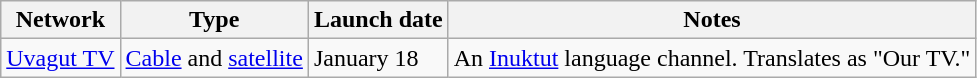<table class="wikitable">
<tr>
<th>Network</th>
<th>Type</th>
<th>Launch date</th>
<th>Notes</th>
</tr>
<tr>
<td><a href='#'>Uvagut TV</a></td>
<td><a href='#'>Cable</a> and <a href='#'>satellite</a></td>
<td>January 18</td>
<td>An <a href='#'>Inuktut</a> language channel. Translates as "Our TV."</td>
</tr>
</table>
